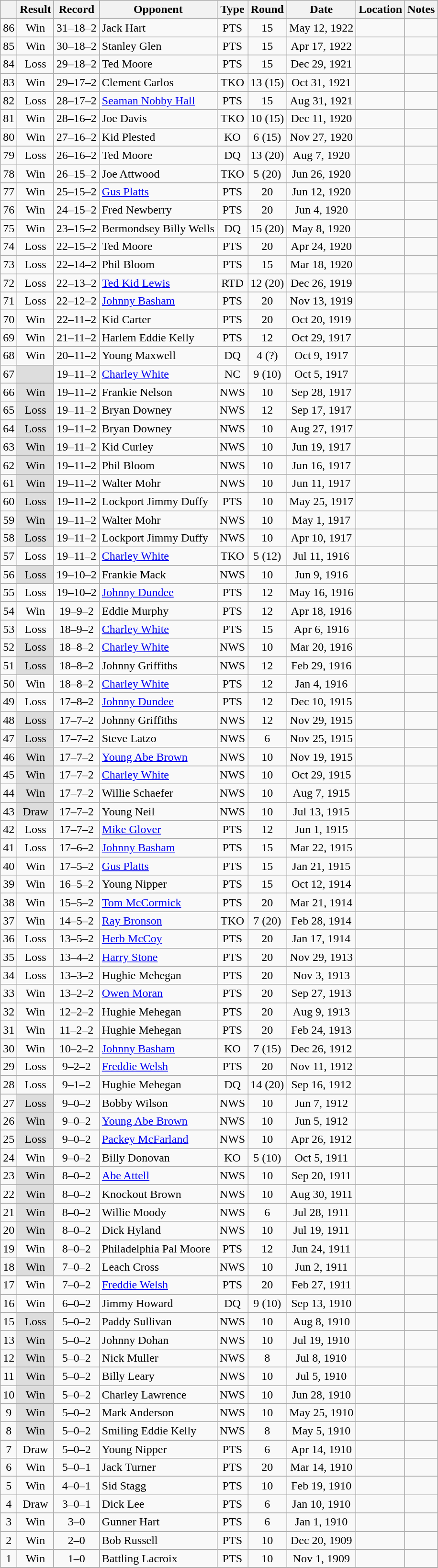<table class="wikitable mw-collapsible mw-collapsed" style="text-align:center">
<tr>
<th></th>
<th>Result</th>
<th>Record</th>
<th>Opponent</th>
<th>Type</th>
<th>Round</th>
<th>Date</th>
<th>Location</th>
<th>Notes</th>
</tr>
<tr>
<td>86</td>
<td>Win</td>
<td>31–18–2 </td>
<td style="text-align:left;">Jack Hart</td>
<td>PTS</td>
<td>15</td>
<td>May 12, 1922</td>
<td style="text-align:left;"></td>
<td></td>
</tr>
<tr>
<td>85</td>
<td>Win</td>
<td>30–18–2 </td>
<td style="text-align:left;">Stanley Glen</td>
<td>PTS</td>
<td>15</td>
<td>Apr 17, 1922</td>
<td style="text-align:left;"></td>
<td></td>
</tr>
<tr>
<td>84</td>
<td>Loss</td>
<td>29–18–2 </td>
<td style="text-align:left;">Ted Moore</td>
<td>PTS</td>
<td>15</td>
<td>Dec 29, 1921</td>
<td style="text-align:left;"></td>
<td></td>
</tr>
<tr>
<td>83</td>
<td>Win</td>
<td>29–17–2 </td>
<td style="text-align:left;">Clement Carlos</td>
<td>TKO</td>
<td>13 (15)</td>
<td>Oct 31, 1921</td>
<td style="text-align:left;"></td>
<td></td>
</tr>
<tr>
<td>82</td>
<td>Loss</td>
<td>28–17–2 </td>
<td style="text-align:left;"><a href='#'>Seaman Nobby Hall</a></td>
<td>PTS</td>
<td>15</td>
<td>Aug 31, 1921</td>
<td style="text-align:left;"></td>
<td></td>
</tr>
<tr>
<td>81</td>
<td>Win</td>
<td>28–16–2 </td>
<td style="text-align:left;">Joe Davis</td>
<td>TKO</td>
<td>10 (15)</td>
<td>Dec 11, 1920</td>
<td style="text-align:left;"></td>
<td></td>
</tr>
<tr>
<td>80</td>
<td>Win</td>
<td>27–16–2 </td>
<td style="text-align:left;">Kid Plested</td>
<td>KO</td>
<td>6 (15)</td>
<td>Nov 27, 1920</td>
<td style="text-align:left;"></td>
<td></td>
</tr>
<tr>
<td>79</td>
<td>Loss</td>
<td>26–16–2 </td>
<td style="text-align:left;">Ted Moore</td>
<td>DQ</td>
<td>13 (20)</td>
<td>Aug 7, 1920</td>
<td style="text-align:left;"></td>
<td></td>
</tr>
<tr>
<td>78</td>
<td>Win</td>
<td>26–15–2 </td>
<td style="text-align:left;">Joe Attwood</td>
<td>TKO</td>
<td>5 (20)</td>
<td>Jun 26, 1920</td>
<td style="text-align:left;"></td>
<td></td>
</tr>
<tr>
<td>77</td>
<td>Win</td>
<td>25–15–2 </td>
<td style="text-align:left;"><a href='#'>Gus Platts</a></td>
<td>PTS</td>
<td>20</td>
<td>Jun 12, 1920</td>
<td style="text-align:left;"></td>
<td></td>
</tr>
<tr>
<td>76</td>
<td>Win</td>
<td>24–15–2 </td>
<td style="text-align:left;">Fred Newberry</td>
<td>PTS</td>
<td>20</td>
<td>Jun 4, 1920</td>
<td style="text-align:left;"></td>
<td></td>
</tr>
<tr>
<td>75</td>
<td>Win</td>
<td>23–15–2 </td>
<td style="text-align:left;">Bermondsey Billy Wells</td>
<td>DQ</td>
<td>15 (20)</td>
<td>May 8, 1920</td>
<td style="text-align:left;"></td>
<td style="text-align:left;"></td>
</tr>
<tr>
<td>74</td>
<td>Loss</td>
<td>22–15–2 </td>
<td style="text-align:left;">Ted Moore</td>
<td>PTS</td>
<td>20</td>
<td>Apr 24, 1920</td>
<td style="text-align:left;"></td>
<td></td>
</tr>
<tr>
<td>73</td>
<td>Loss</td>
<td>22–14–2 </td>
<td style="text-align:left;">Phil Bloom</td>
<td>PTS</td>
<td>15</td>
<td>Mar 18, 1920</td>
<td style="text-align:left;"></td>
<td></td>
</tr>
<tr>
<td>72</td>
<td>Loss</td>
<td>22–13–2 </td>
<td style="text-align:left;"><a href='#'>Ted Kid Lewis</a></td>
<td>RTD</td>
<td>12 (20)</td>
<td>Dec 26, 1919</td>
<td style="text-align:left;"></td>
<td></td>
</tr>
<tr>
<td>71</td>
<td>Loss</td>
<td>22–12–2 </td>
<td style="text-align:left;"><a href='#'>Johnny Basham</a></td>
<td>PTS</td>
<td>20</td>
<td>Nov 13, 1919</td>
<td style="text-align:left;"></td>
<td style="text-align:left;"></td>
</tr>
<tr>
<td>70</td>
<td>Win</td>
<td>22–11–2 </td>
<td style="text-align:left;">Kid Carter</td>
<td>PTS</td>
<td>20</td>
<td>Oct 20, 1919</td>
<td style="text-align:left;"></td>
<td></td>
</tr>
<tr>
<td>69</td>
<td>Win</td>
<td>21–11–2 </td>
<td style="text-align:left;">Harlem Eddie Kelly</td>
<td>PTS</td>
<td>12</td>
<td>Oct 29, 1917</td>
<td style="text-align:left;"></td>
<td></td>
</tr>
<tr>
<td>68</td>
<td>Win</td>
<td>20–11–2 </td>
<td style="text-align:left;">Young Maxwell</td>
<td>DQ</td>
<td>4 (?)</td>
<td>Oct 9, 1917</td>
<td style="text-align:left;"></td>
<td style="text-align:left;"></td>
</tr>
<tr>
<td>67</td>
<td style="background:#DDD"></td>
<td>19–11–2 </td>
<td style="text-align:left;"><a href='#'>Charley White</a></td>
<td>NC</td>
<td>9 (10)</td>
<td>Oct 5, 1917</td>
<td style="text-align:left;"></td>
<td style="text-align:left;"></td>
</tr>
<tr>
<td>66</td>
<td style="background:#DDD">Win</td>
<td>19–11–2 </td>
<td style="text-align:left;">Frankie Nelson</td>
<td>NWS</td>
<td>10</td>
<td>Sep 28, 1917</td>
<td style="text-align:left;"></td>
<td></td>
</tr>
<tr>
<td>65</td>
<td style="background:#DDD">Loss</td>
<td>19–11–2 </td>
<td style="text-align:left;">Bryan Downey</td>
<td>NWS</td>
<td>12</td>
<td>Sep 17, 1917</td>
<td style="text-align:left;"></td>
<td></td>
</tr>
<tr>
<td>64</td>
<td style="background:#DDD">Loss</td>
<td>19–11–2 </td>
<td style="text-align:left;">Bryan Downey</td>
<td>NWS</td>
<td>10</td>
<td>Aug 27, 1917</td>
<td style="text-align:left;"></td>
<td></td>
</tr>
<tr>
<td>63</td>
<td style="background:#DDD">Win</td>
<td>19–11–2 </td>
<td style="text-align:left;">Kid Curley</td>
<td>NWS</td>
<td>10</td>
<td>Jun 19, 1917</td>
<td style="text-align:left;"></td>
<td></td>
</tr>
<tr>
<td>62</td>
<td style="background:#DDD">Win</td>
<td>19–11–2 </td>
<td style="text-align:left;">Phil Bloom</td>
<td>NWS</td>
<td>10</td>
<td>Jun 16, 1917</td>
<td style="text-align:left;"></td>
<td></td>
</tr>
<tr>
<td>61</td>
<td style="background:#DDD">Win</td>
<td>19–11–2 </td>
<td style="text-align:left;">Walter Mohr</td>
<td>NWS</td>
<td>10</td>
<td>Jun 11, 1917</td>
<td style="text-align:left;"></td>
<td></td>
</tr>
<tr>
<td>60</td>
<td style="background:#DDD">Loss</td>
<td>19–11–2 </td>
<td style="text-align:left;">Lockport Jimmy Duffy</td>
<td>PTS</td>
<td>10</td>
<td>May 25, 1917</td>
<td style="text-align:left;"></td>
<td></td>
</tr>
<tr>
<td>59</td>
<td style="background:#DDD">Win</td>
<td>19–11–2 </td>
<td style="text-align:left;">Walter Mohr</td>
<td>NWS</td>
<td>10</td>
<td>May 1, 1917</td>
<td style="text-align:left;"></td>
<td></td>
</tr>
<tr>
<td>58</td>
<td style="background:#DDD">Loss</td>
<td>19–11–2 </td>
<td style="text-align:left;">Lockport Jimmy Duffy</td>
<td>NWS</td>
<td>10</td>
<td>Apr 10, 1917</td>
<td style="text-align:left;"></td>
<td></td>
</tr>
<tr>
<td>57</td>
<td>Loss</td>
<td>19–11–2 </td>
<td style="text-align:left;"><a href='#'>Charley White</a></td>
<td>TKO</td>
<td>5 (12)</td>
<td>Jul 11, 1916</td>
<td style="text-align:left;"></td>
<td></td>
</tr>
<tr>
<td>56</td>
<td style="background:#DDD">Loss</td>
<td>19–10–2 </td>
<td style="text-align:left;">Frankie Mack</td>
<td>NWS</td>
<td>10</td>
<td>Jun 9, 1916</td>
<td style="text-align:left;"></td>
<td></td>
</tr>
<tr>
<td>55</td>
<td>Loss</td>
<td>19–10–2 </td>
<td style="text-align:left;"><a href='#'>Johnny Dundee</a></td>
<td>PTS</td>
<td>12</td>
<td>May 16, 1916</td>
<td style="text-align:left;"></td>
<td></td>
</tr>
<tr>
<td>54</td>
<td>Win</td>
<td>19–9–2 </td>
<td style="text-align:left;">Eddie Murphy</td>
<td>PTS</td>
<td>12</td>
<td>Apr 18, 1916</td>
<td style="text-align:left;"></td>
<td></td>
</tr>
<tr>
<td>53</td>
<td>Loss</td>
<td>18–9–2 </td>
<td style="text-align:left;"><a href='#'>Charley White</a></td>
<td>PTS</td>
<td>15</td>
<td>Apr 6, 1916</td>
<td style="text-align:left;"></td>
<td></td>
</tr>
<tr>
<td>52</td>
<td style="background:#DDD">Loss</td>
<td>18–8–2 </td>
<td style="text-align:left;"><a href='#'>Charley White</a></td>
<td>NWS</td>
<td>10</td>
<td>Mar 20, 1916</td>
<td style="text-align:left;"></td>
<td></td>
</tr>
<tr>
<td>51</td>
<td style="background:#DDD">Loss</td>
<td>18–8–2 </td>
<td style="text-align:left;">Johnny Griffiths</td>
<td>NWS</td>
<td>12</td>
<td>Feb 29, 1916</td>
<td style="text-align:left;"></td>
<td></td>
</tr>
<tr>
<td>50</td>
<td>Win</td>
<td>18–8–2 </td>
<td style="text-align:left;"><a href='#'>Charley White</a></td>
<td>PTS</td>
<td>12</td>
<td>Jan 4, 1916</td>
<td style="text-align:left;"></td>
<td></td>
</tr>
<tr>
<td>49</td>
<td>Loss</td>
<td>17–8–2 </td>
<td style="text-align:left;"><a href='#'>Johnny Dundee</a></td>
<td>PTS</td>
<td>12</td>
<td>Dec 10, 1915</td>
<td style="text-align:left;"></td>
<td></td>
</tr>
<tr>
<td>48</td>
<td style="background:#DDD">Loss</td>
<td>17–7–2 </td>
<td style="text-align:left;">Johnny Griffiths</td>
<td>NWS</td>
<td>12</td>
<td>Nov 29, 1915</td>
<td style="text-align:left;"></td>
<td></td>
</tr>
<tr>
<td>47</td>
<td style="background:#DDD">Loss</td>
<td>17–7–2 </td>
<td style="text-align:left;">Steve Latzo</td>
<td>NWS</td>
<td>6</td>
<td>Nov 25, 1915</td>
<td style="text-align:left;"></td>
<td></td>
</tr>
<tr>
<td>46</td>
<td style="background:#DDD">Win</td>
<td>17–7–2 </td>
<td style="text-align:left;"><a href='#'>Young Abe Brown</a></td>
<td>NWS</td>
<td>10</td>
<td>Nov 19, 1915</td>
<td style="text-align:left;"></td>
<td></td>
</tr>
<tr>
<td>45</td>
<td style="background:#DDD">Win</td>
<td>17–7–2 </td>
<td style="text-align:left;"><a href='#'>Charley White</a></td>
<td>NWS</td>
<td>10</td>
<td>Oct 29, 1915</td>
<td style="text-align:left;"></td>
<td></td>
</tr>
<tr>
<td>44</td>
<td style="background:#DDD">Win</td>
<td>17–7–2 </td>
<td style="text-align:left;">Willie Schaefer</td>
<td>NWS</td>
<td>10</td>
<td>Aug 7, 1915</td>
<td style="text-align:left;"></td>
<td></td>
</tr>
<tr>
<td>43</td>
<td style="background:#DDD">Draw</td>
<td>17–7–2 </td>
<td style="text-align:left;">Young Neil</td>
<td>NWS</td>
<td>10</td>
<td>Jul 13, 1915</td>
<td style="text-align:left;"></td>
<td></td>
</tr>
<tr>
<td>42</td>
<td>Loss</td>
<td>17–7–2 </td>
<td style="text-align:left;"><a href='#'>Mike Glover</a></td>
<td>PTS</td>
<td>12</td>
<td>Jun 1, 1915</td>
<td style="text-align:left;"></td>
<td style="text-align:left;"></td>
</tr>
<tr>
<td>41</td>
<td>Loss</td>
<td>17–6–2 </td>
<td style="text-align:left;"><a href='#'>Johnny Basham</a></td>
<td>PTS</td>
<td>15</td>
<td>Mar 22, 1915</td>
<td style="text-align:left;"></td>
<td></td>
</tr>
<tr>
<td>40</td>
<td>Win</td>
<td>17–5–2 </td>
<td style="text-align:left;"><a href='#'>Gus Platts</a></td>
<td>PTS</td>
<td>15</td>
<td>Jan 21, 1915</td>
<td style="text-align:left;"></td>
<td></td>
</tr>
<tr>
<td>39</td>
<td>Win</td>
<td>16–5–2 </td>
<td style="text-align:left;">Young Nipper</td>
<td>PTS</td>
<td>15</td>
<td>Oct 12, 1914</td>
<td style="text-align:left;"></td>
<td></td>
</tr>
<tr>
<td>38</td>
<td>Win</td>
<td>15–5–2 </td>
<td style="text-align:left;"><a href='#'>Tom McCormick</a></td>
<td>PTS</td>
<td>20</td>
<td>Mar 21, 1914</td>
<td style="text-align:left;"></td>
<td style="text-align:left;"></td>
</tr>
<tr>
<td>37</td>
<td>Win</td>
<td>14–5–2 </td>
<td style="text-align:left;"><a href='#'>Ray Bronson</a></td>
<td>TKO</td>
<td>7 (20)</td>
<td>Feb 28, 1914</td>
<td style="text-align:left;"></td>
<td></td>
</tr>
<tr>
<td>36</td>
<td>Loss</td>
<td>13–5–2 </td>
<td style="text-align:left;"><a href='#'>Herb McCoy</a></td>
<td>PTS</td>
<td>20</td>
<td>Jan 17, 1914</td>
<td style="text-align:left;"></td>
<td></td>
</tr>
<tr>
<td>35</td>
<td>Loss</td>
<td>13–4–2 </td>
<td style="text-align:left;"><a href='#'>Harry Stone</a></td>
<td>PTS</td>
<td>20</td>
<td>Nov 29, 1913</td>
<td style="text-align:left;"></td>
<td></td>
</tr>
<tr>
<td>34</td>
<td>Loss</td>
<td>13–3–2 </td>
<td style="text-align:left;">Hughie Mehegan</td>
<td>PTS</td>
<td>20</td>
<td>Nov 3, 1913</td>
<td style="text-align:left;"></td>
<td style="text-align:left;"></td>
</tr>
<tr>
<td>33</td>
<td>Win</td>
<td>13–2–2 </td>
<td style="text-align:left;"><a href='#'>Owen Moran</a></td>
<td>PTS</td>
<td>20</td>
<td>Sep 27, 1913</td>
<td style="text-align:left;"></td>
<td></td>
</tr>
<tr>
<td>32</td>
<td>Win</td>
<td>12–2–2 </td>
<td style="text-align:left;">Hughie Mehegan</td>
<td>PTS</td>
<td>20</td>
<td>Aug 9, 1913</td>
<td style="text-align:left;"></td>
<td></td>
</tr>
<tr>
<td>31</td>
<td>Win</td>
<td>11–2–2 </td>
<td style="text-align:left;">Hughie Mehegan</td>
<td>PTS</td>
<td>20</td>
<td>Feb 24, 1913</td>
<td style="text-align:left;"></td>
<td></td>
</tr>
<tr>
<td>30</td>
<td>Win</td>
<td>10–2–2 </td>
<td style="text-align:left;"><a href='#'>Johnny Basham</a></td>
<td>KO</td>
<td>7 (15)</td>
<td>Dec 26, 1912</td>
<td style="text-align:left;"></td>
<td></td>
</tr>
<tr>
<td>29</td>
<td>Loss</td>
<td>9–2–2 </td>
<td style="text-align:left;"><a href='#'>Freddie Welsh</a></td>
<td>PTS</td>
<td>20</td>
<td>Nov 11, 1912</td>
<td style="text-align:left;"></td>
<td style="text-align:left;"></td>
</tr>
<tr>
<td>28</td>
<td>Loss</td>
<td>9–1–2 </td>
<td style="text-align:left;">Hughie Mehegan</td>
<td>DQ</td>
<td>14 (20)</td>
<td>Sep 16, 1912</td>
<td style="text-align:left;"></td>
<td></td>
</tr>
<tr>
<td>27</td>
<td style="background:#DDD">Loss</td>
<td>9–0–2 </td>
<td style="text-align:left;">Bobby Wilson</td>
<td>NWS</td>
<td>10</td>
<td>Jun 7, 1912</td>
<td style="text-align:left;"></td>
<td></td>
</tr>
<tr>
<td>26</td>
<td style="background:#DDD">Win</td>
<td>9–0–2 </td>
<td style="text-align:left;"><a href='#'>Young Abe Brown</a></td>
<td>NWS</td>
<td>10</td>
<td>Jun 5, 1912</td>
<td style="text-align:left;"></td>
<td></td>
</tr>
<tr>
<td>25</td>
<td style="background:#DDD">Loss</td>
<td>9–0–2 </td>
<td style="text-align:left;"><a href='#'>Packey McFarland</a></td>
<td>NWS</td>
<td>10</td>
<td>Apr 26, 1912</td>
<td style="text-align:left;"></td>
<td></td>
</tr>
<tr>
<td>24</td>
<td>Win</td>
<td>9–0–2 </td>
<td style="text-align:left;">Billy Donovan</td>
<td>KO</td>
<td>5 (10)</td>
<td>Oct 5, 1911</td>
<td style="text-align:left;"></td>
<td style="text-align:left;"></td>
</tr>
<tr>
<td>23</td>
<td style="background:#DDD">Win</td>
<td>8–0–2 </td>
<td style="text-align:left;"><a href='#'>Abe Attell</a></td>
<td>NWS</td>
<td>10</td>
<td>Sep 20, 1911</td>
<td style="text-align:left;"></td>
<td></td>
</tr>
<tr>
<td>22</td>
<td style="background:#DDD">Win</td>
<td>8–0–2 </td>
<td style="text-align:left;">Knockout Brown</td>
<td>NWS</td>
<td>10</td>
<td>Aug 30, 1911</td>
<td style="text-align:left;"></td>
<td></td>
</tr>
<tr>
<td>21</td>
<td style="background:#DDD">Win</td>
<td>8–0–2 </td>
<td style="text-align:left;">Willie Moody</td>
<td>NWS</td>
<td>6</td>
<td>Jul 28, 1911</td>
<td style="text-align:left;"></td>
<td></td>
</tr>
<tr>
<td>20</td>
<td style="background:#DDD">Win</td>
<td>8–0–2 </td>
<td style="text-align:left;">Dick Hyland</td>
<td>NWS</td>
<td>10</td>
<td>Jul 19, 1911</td>
<td style="text-align:left;"></td>
<td></td>
</tr>
<tr>
<td>19</td>
<td>Win</td>
<td>8–0–2 </td>
<td style="text-align:left;">Philadelphia Pal Moore</td>
<td>PTS</td>
<td>12</td>
<td>Jun 24, 1911</td>
<td style="text-align:left;"></td>
<td></td>
</tr>
<tr>
<td>18</td>
<td style="background:#DDD">Win</td>
<td>7–0–2 </td>
<td style="text-align:left;">Leach Cross</td>
<td>NWS</td>
<td>10</td>
<td>Jun 2, 1911</td>
<td style="text-align:left;"></td>
<td></td>
</tr>
<tr>
<td>17</td>
<td>Win</td>
<td>7–0–2 </td>
<td style="text-align:left;"><a href='#'>Freddie Welsh</a></td>
<td>PTS</td>
<td>20</td>
<td>Feb 27, 1911</td>
<td style="text-align:left;"></td>
<td style="text-align:left;"></td>
</tr>
<tr>
<td>16</td>
<td>Win</td>
<td>6–0–2 </td>
<td style="text-align:left;">Jimmy Howard</td>
<td>DQ</td>
<td>9 (10)</td>
<td>Sep 13, 1910</td>
<td style="text-align:left;"></td>
<td></td>
</tr>
<tr>
<td>15</td>
<td style="background:#DDD">Loss</td>
<td>5–0–2 </td>
<td style="text-align:left;">Paddy Sullivan</td>
<td>NWS</td>
<td>10</td>
<td>Aug 8, 1910</td>
<td style="text-align:left;"></td>
<td></td>
</tr>
<tr>
<td>13</td>
<td style="background:#DDD">Win</td>
<td>5–0–2 </td>
<td style="text-align:left;">Johnny Dohan</td>
<td>NWS</td>
<td>10</td>
<td>Jul 19, 1910</td>
<td style="text-align:left;"></td>
<td></td>
</tr>
<tr>
<td>12</td>
<td style="background:#DDD">Win</td>
<td>5–0–2 </td>
<td style="text-align:left;">Nick Muller</td>
<td>NWS</td>
<td>8</td>
<td>Jul 8, 1910</td>
<td style="text-align:left;"></td>
<td></td>
</tr>
<tr>
<td>11</td>
<td style="background:#DDD">Win</td>
<td>5–0–2 </td>
<td style="text-align:left;">Billy Leary</td>
<td>NWS</td>
<td>10</td>
<td>Jul 5, 1910</td>
<td style="text-align:left;"></td>
<td></td>
</tr>
<tr>
<td>10</td>
<td style="background:#DDD">Win</td>
<td>5–0–2 </td>
<td style="text-align:left;">Charley Lawrence</td>
<td>NWS</td>
<td>10</td>
<td>Jun 28, 1910</td>
<td style="text-align:left;"></td>
<td></td>
</tr>
<tr>
<td>9</td>
<td style="background:#DDD">Win</td>
<td>5–0–2 </td>
<td style="text-align:left;">Mark Anderson</td>
<td>NWS</td>
<td>10</td>
<td>May 25, 1910</td>
<td style="text-align:left;"></td>
<td></td>
</tr>
<tr>
<td>8</td>
<td style="background:#DDD">Win</td>
<td>5–0–2 </td>
<td style="text-align:left;">Smiling Eddie Kelly</td>
<td>NWS</td>
<td>8</td>
<td>May 5, 1910</td>
<td style="text-align:left;"></td>
<td></td>
</tr>
<tr>
<td>7</td>
<td>Draw</td>
<td>5–0–2</td>
<td style="text-align:left;">Young Nipper</td>
<td>PTS</td>
<td>6</td>
<td>Apr 14, 1910</td>
<td style="text-align:left;"></td>
<td></td>
</tr>
<tr>
<td>6</td>
<td>Win</td>
<td>5–0–1</td>
<td style="text-align:left;">Jack Turner</td>
<td>PTS</td>
<td>20</td>
<td>Mar 14, 1910</td>
<td style="text-align:left;"></td>
<td></td>
</tr>
<tr>
<td>5</td>
<td>Win</td>
<td>4–0–1</td>
<td style="text-align:left;">Sid Stagg</td>
<td>PTS</td>
<td>10</td>
<td>Feb 19, 1910</td>
<td style="text-align:left;"></td>
<td></td>
</tr>
<tr>
<td>4</td>
<td>Draw</td>
<td>3–0–1</td>
<td style="text-align:left;">Dick Lee</td>
<td>PTS</td>
<td>6</td>
<td>Jan 10, 1910</td>
<td style="text-align:left;"></td>
<td></td>
</tr>
<tr>
<td>3</td>
<td>Win</td>
<td>3–0</td>
<td style="text-align:left;">Gunner Hart</td>
<td>PTS</td>
<td>6</td>
<td>Jan 1, 1910</td>
<td style="text-align:left;"></td>
<td></td>
</tr>
<tr>
<td>2</td>
<td>Win</td>
<td>2–0</td>
<td style="text-align:left;">Bob Russell</td>
<td>PTS</td>
<td>10</td>
<td>Dec 20, 1909</td>
<td style="text-align:left;"></td>
<td></td>
</tr>
<tr>
<td>1</td>
<td>Win</td>
<td>1–0</td>
<td style="text-align:left;">Battling Lacroix</td>
<td>PTS</td>
<td>10</td>
<td>Nov 1, 1909</td>
<td style="text-align:left;"></td>
<td></td>
</tr>
<tr>
</tr>
</table>
